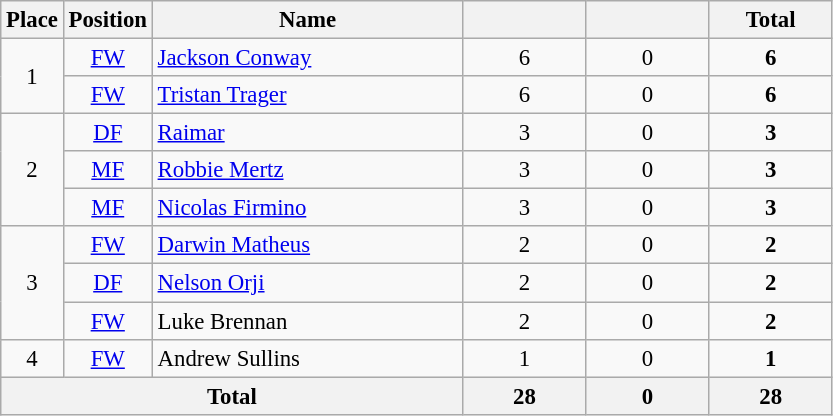<table class="wikitable" style="font-size: 95%; text-align: center;">
<tr>
<th width=30>Place</th>
<th width=30>Position</th>
<th width=200>Name</th>
<th width=75></th>
<th width=75></th>
<th width=75><strong>Total</strong></th>
</tr>
<tr>
<td rowspan=2>1</td>
<td><a href='#'>FW</a></td>
<td align="left"> <a href='#'>Jackson Conway</a></td>
<td>6</td>
<td>0</td>
<td><strong>6</strong></td>
</tr>
<tr>
<td><a href='#'>FW</a></td>
<td align="left"> <a href='#'>Tristan Trager</a></td>
<td>6</td>
<td>0</td>
<td><strong>6</strong></td>
</tr>
<tr>
<td rowspan=3>2</td>
<td><a href='#'>DF</a></td>
<td align="left"> <a href='#'>Raimar</a></td>
<td>3</td>
<td>0</td>
<td><strong>3</strong></td>
</tr>
<tr>
<td><a href='#'>MF</a></td>
<td align="left"> <a href='#'>Robbie Mertz</a></td>
<td>3</td>
<td>0</td>
<td><strong>3</strong></td>
</tr>
<tr>
<td><a href='#'>MF</a></td>
<td align="left"> <a href='#'>Nicolas Firmino</a></td>
<td>3</td>
<td>0</td>
<td><strong>3</strong></td>
</tr>
<tr>
<td rowspan=3>3</td>
<td><a href='#'>FW</a></td>
<td align="left"> <a href='#'>Darwin Matheus</a></td>
<td>2</td>
<td>0</td>
<td><strong>2</strong></td>
</tr>
<tr>
<td><a href='#'>DF</a></td>
<td align="left"> <a href='#'>Nelson Orji</a></td>
<td>2</td>
<td>0</td>
<td><strong>2</strong></td>
</tr>
<tr>
<td><a href='#'>FW</a></td>
<td align="left"> Luke Brennan</td>
<td>2</td>
<td>0</td>
<td><strong>2</strong></td>
</tr>
<tr>
<td>4</td>
<td><a href='#'>FW</a></td>
<td align="left"> Andrew Sullins</td>
<td>1</td>
<td>0</td>
<td><strong>1</strong></td>
</tr>
<tr>
<th colspan="3">Total</th>
<th>28</th>
<th>0</th>
<th>28</th>
</tr>
</table>
